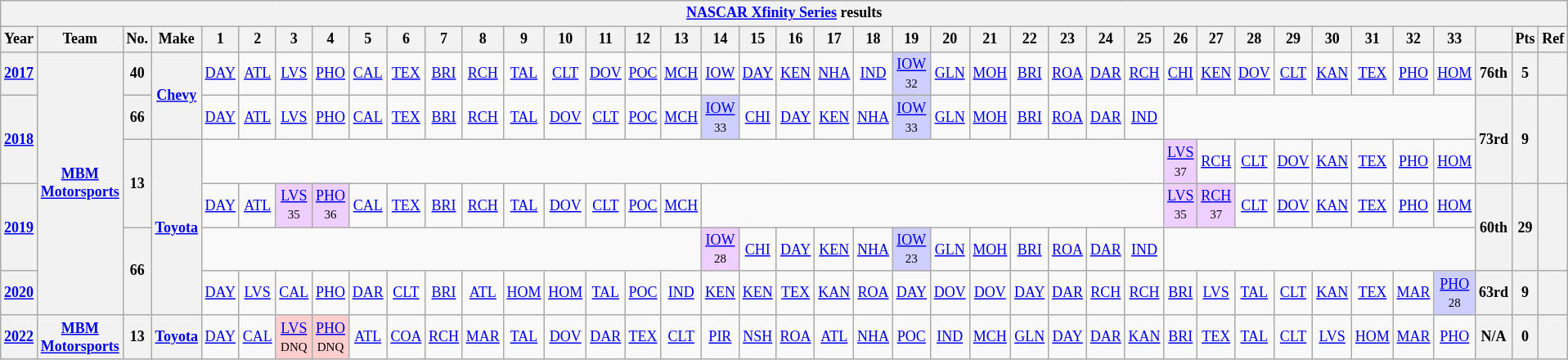<table class="wikitable" style="text-align:center; font-size:75%">
<tr>
<th colspan=42><a href='#'>NASCAR Xfinity Series</a> results</th>
</tr>
<tr>
<th>Year</th>
<th>Team</th>
<th>No.</th>
<th>Make</th>
<th>1</th>
<th>2</th>
<th>3</th>
<th>4</th>
<th>5</th>
<th>6</th>
<th>7</th>
<th>8</th>
<th>9</th>
<th>10</th>
<th>11</th>
<th>12</th>
<th>13</th>
<th>14</th>
<th>15</th>
<th>16</th>
<th>17</th>
<th>18</th>
<th>19</th>
<th>20</th>
<th>21</th>
<th>22</th>
<th>23</th>
<th>24</th>
<th>25</th>
<th>26</th>
<th>27</th>
<th>28</th>
<th>29</th>
<th>30</th>
<th>31</th>
<th>32</th>
<th>33</th>
<th></th>
<th>Pts</th>
<th>Ref</th>
</tr>
<tr>
<th><a href='#'>2017</a></th>
<th rowspan=6><a href='#'>MBM Motorsports</a></th>
<th>40</th>
<th rowspan=2><a href='#'>Chevy</a></th>
<td><a href='#'>DAY</a></td>
<td><a href='#'>ATL</a></td>
<td><a href='#'>LVS</a></td>
<td><a href='#'>PHO</a></td>
<td><a href='#'>CAL</a></td>
<td><a href='#'>TEX</a></td>
<td><a href='#'>BRI</a></td>
<td><a href='#'>RCH</a></td>
<td><a href='#'>TAL</a></td>
<td><a href='#'>CLT</a></td>
<td><a href='#'>DOV</a></td>
<td><a href='#'>POC</a></td>
<td><a href='#'>MCH</a></td>
<td><a href='#'>IOW</a></td>
<td><a href='#'>DAY</a></td>
<td><a href='#'>KEN</a></td>
<td><a href='#'>NHA</a></td>
<td><a href='#'>IND</a></td>
<td style="background:#CFCFFF;"><a href='#'>IOW</a><br><small>32</small></td>
<td><a href='#'>GLN</a></td>
<td><a href='#'>MOH</a></td>
<td><a href='#'>BRI</a></td>
<td><a href='#'>ROA</a></td>
<td><a href='#'>DAR</a></td>
<td><a href='#'>RCH</a></td>
<td><a href='#'>CHI</a></td>
<td><a href='#'>KEN</a></td>
<td><a href='#'>DOV</a></td>
<td><a href='#'>CLT</a></td>
<td><a href='#'>KAN</a></td>
<td><a href='#'>TEX</a></td>
<td><a href='#'>PHO</a></td>
<td><a href='#'>HOM</a></td>
<th>76th</th>
<th>5</th>
<th></th>
</tr>
<tr>
<th rowspan=2><a href='#'>2018</a></th>
<th>66</th>
<td><a href='#'>DAY</a></td>
<td><a href='#'>ATL</a></td>
<td><a href='#'>LVS</a></td>
<td><a href='#'>PHO</a></td>
<td><a href='#'>CAL</a></td>
<td><a href='#'>TEX</a></td>
<td><a href='#'>BRI</a></td>
<td><a href='#'>RCH</a></td>
<td><a href='#'>TAL</a></td>
<td><a href='#'>DOV</a></td>
<td><a href='#'>CLT</a></td>
<td><a href='#'>POC</a></td>
<td><a href='#'>MCH</a></td>
<td style="background:#CFCFFF;"><a href='#'>IOW</a><br><small>33</small></td>
<td><a href='#'>CHI</a></td>
<td><a href='#'>DAY</a></td>
<td><a href='#'>KEN</a></td>
<td><a href='#'>NHA</a></td>
<td style="background:#CFCFFF;"><a href='#'>IOW</a><br><small>33</small></td>
<td><a href='#'>GLN</a></td>
<td><a href='#'>MOH</a></td>
<td><a href='#'>BRI</a></td>
<td><a href='#'>ROA</a></td>
<td><a href='#'>DAR</a></td>
<td><a href='#'>IND</a></td>
<td colspan=8></td>
<th rowspan=2>73rd</th>
<th rowspan=2>9</th>
<th rowspan=2></th>
</tr>
<tr>
<th rowspan=2>13</th>
<th rowspan=4><a href='#'>Toyota</a></th>
<td colspan=25></td>
<td style="background:#EFCFFF;"><a href='#'>LVS</a><br><small>37</small></td>
<td><a href='#'>RCH</a></td>
<td><a href='#'>CLT</a></td>
<td><a href='#'>DOV</a></td>
<td><a href='#'>KAN</a></td>
<td><a href='#'>TEX</a></td>
<td><a href='#'>PHO</a></td>
<td><a href='#'>HOM</a></td>
</tr>
<tr>
<th rowspan=2><a href='#'>2019</a></th>
<td><a href='#'>DAY</a></td>
<td><a href='#'>ATL</a></td>
<td style="background:#EFCFFF;"><a href='#'>LVS</a><br><small>35</small></td>
<td style="background:#EFCFFF;"><a href='#'>PHO</a><br><small>36</small></td>
<td><a href='#'>CAL</a></td>
<td><a href='#'>TEX</a></td>
<td><a href='#'>BRI</a></td>
<td><a href='#'>RCH</a></td>
<td><a href='#'>TAL</a></td>
<td><a href='#'>DOV</a></td>
<td><a href='#'>CLT</a></td>
<td><a href='#'>POC</a></td>
<td><a href='#'>MCH</a></td>
<td colspan=12></td>
<td style="background:#EFCFFF;"><a href='#'>LVS</a><br><small>35</small></td>
<td style="background:#EFCFFF;"><a href='#'>RCH</a><br><small>37</small></td>
<td><a href='#'>CLT</a></td>
<td><a href='#'>DOV</a></td>
<td><a href='#'>KAN</a></td>
<td><a href='#'>TEX</a></td>
<td><a href='#'>PHO</a></td>
<td><a href='#'>HOM</a></td>
<th rowspan=2>60th</th>
<th rowspan=2>29</th>
<th rowspan=2></th>
</tr>
<tr>
<th rowspan=2>66</th>
<td colspan=13></td>
<td style="background:#EFCFFF;"><a href='#'>IOW</a><br><small>28</small></td>
<td><a href='#'>CHI</a></td>
<td><a href='#'>DAY</a></td>
<td><a href='#'>KEN</a></td>
<td><a href='#'>NHA</a></td>
<td style="background:#CFCFFF;"><a href='#'>IOW</a><br><small>23</small></td>
<td><a href='#'>GLN</a></td>
<td><a href='#'>MOH</a></td>
<td><a href='#'>BRI</a></td>
<td><a href='#'>ROA</a></td>
<td><a href='#'>DAR</a></td>
<td><a href='#'>IND</a></td>
<td colspan=8></td>
</tr>
<tr>
<th><a href='#'>2020</a></th>
<td><a href='#'>DAY</a></td>
<td><a href='#'>LVS</a></td>
<td><a href='#'>CAL</a></td>
<td><a href='#'>PHO</a></td>
<td><a href='#'>DAR</a></td>
<td><a href='#'>CLT</a></td>
<td><a href='#'>BRI</a></td>
<td><a href='#'>ATL</a></td>
<td><a href='#'>HOM</a></td>
<td><a href='#'>HOM</a></td>
<td><a href='#'>TAL</a></td>
<td><a href='#'>POC</a></td>
<td><a href='#'>IND</a></td>
<td><a href='#'>KEN</a></td>
<td><a href='#'>KEN</a></td>
<td><a href='#'>TEX</a></td>
<td><a href='#'>KAN</a></td>
<td><a href='#'>ROA</a></td>
<td><a href='#'>DAY</a></td>
<td><a href='#'>DOV</a></td>
<td><a href='#'>DOV</a></td>
<td><a href='#'>DAY</a></td>
<td><a href='#'>DAR</a></td>
<td><a href='#'>RCH</a></td>
<td><a href='#'>RCH</a></td>
<td><a href='#'>BRI</a></td>
<td><a href='#'>LVS</a></td>
<td><a href='#'>TAL</a></td>
<td><a href='#'>CLT</a></td>
<td><a href='#'>KAN</a></td>
<td><a href='#'>TEX</a></td>
<td><a href='#'>MAR</a></td>
<td style="background:#CFCFFF;"><a href='#'>PHO</a><br><small>28</small></td>
<th>63rd</th>
<th>9</th>
<th></th>
</tr>
<tr>
<th><a href='#'>2022</a></th>
<th><a href='#'>MBM Motorsports</a></th>
<th>13</th>
<th><a href='#'>Toyota</a></th>
<td><a href='#'>DAY</a></td>
<td><a href='#'>CAL</a></td>
<td style="background:#FFCFCF;"><a href='#'>LVS</a><br><small>DNQ</small></td>
<td style="background:#FFCFCF;"><a href='#'>PHO</a><br><small>DNQ</small></td>
<td><a href='#'>ATL</a></td>
<td><a href='#'>COA</a></td>
<td><a href='#'>RCH</a></td>
<td><a href='#'>MAR</a></td>
<td><a href='#'>TAL</a></td>
<td><a href='#'>DOV</a></td>
<td><a href='#'>DAR</a></td>
<td><a href='#'>TEX</a></td>
<td><a href='#'>CLT</a></td>
<td><a href='#'>PIR</a></td>
<td><a href='#'>NSH</a></td>
<td><a href='#'>ROA</a></td>
<td><a href='#'>ATL</a></td>
<td><a href='#'>NHA</a></td>
<td><a href='#'>POC</a></td>
<td><a href='#'>IND</a></td>
<td><a href='#'>MCH</a></td>
<td><a href='#'>GLN</a></td>
<td><a href='#'>DAY</a></td>
<td><a href='#'>DAR</a></td>
<td><a href='#'>KAN</a></td>
<td><a href='#'>BRI</a></td>
<td><a href='#'>TEX</a></td>
<td><a href='#'>TAL</a></td>
<td><a href='#'>CLT</a></td>
<td><a href='#'>LVS</a></td>
<td><a href='#'>HOM</a></td>
<td><a href='#'>MAR</a></td>
<td><a href='#'>PHO</a></td>
<th>N/A</th>
<th>0</th>
<th></th>
</tr>
</table>
